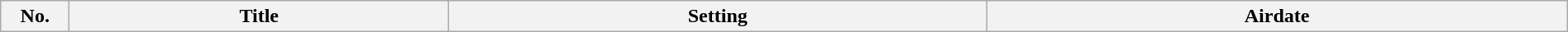<table class="wikitable plainrowheaders" style="width:100%; margin:auto;">
<tr>
<th scope="col" style="width:3em;">No.</th>
<th scope="col">Title</th>
<th scope="col">Setting</th>
<th scope="col">Airdate<br>




</th>
</tr>
</table>
